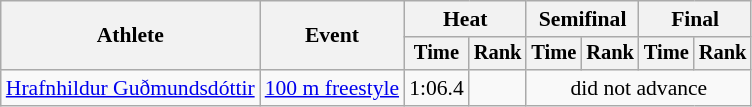<table class=wikitable style="font-size:90%">
<tr>
<th rowspan=2>Athlete</th>
<th rowspan=2>Event</th>
<th colspan="2">Heat</th>
<th colspan="2">Semifinal</th>
<th colspan="2">Final</th>
</tr>
<tr style="font-size:95%">
<th>Time</th>
<th>Rank</th>
<th>Time</th>
<th>Rank</th>
<th>Time</th>
<th>Rank</th>
</tr>
<tr align=center>
<td align=left><a href='#'>Hrafnhildur Guðmundsdóttir</a></td>
<td align=left><a href='#'>100 m freestyle</a></td>
<td>1:06.4</td>
<td></td>
<td colspan=4>did not advance</td>
</tr>
</table>
